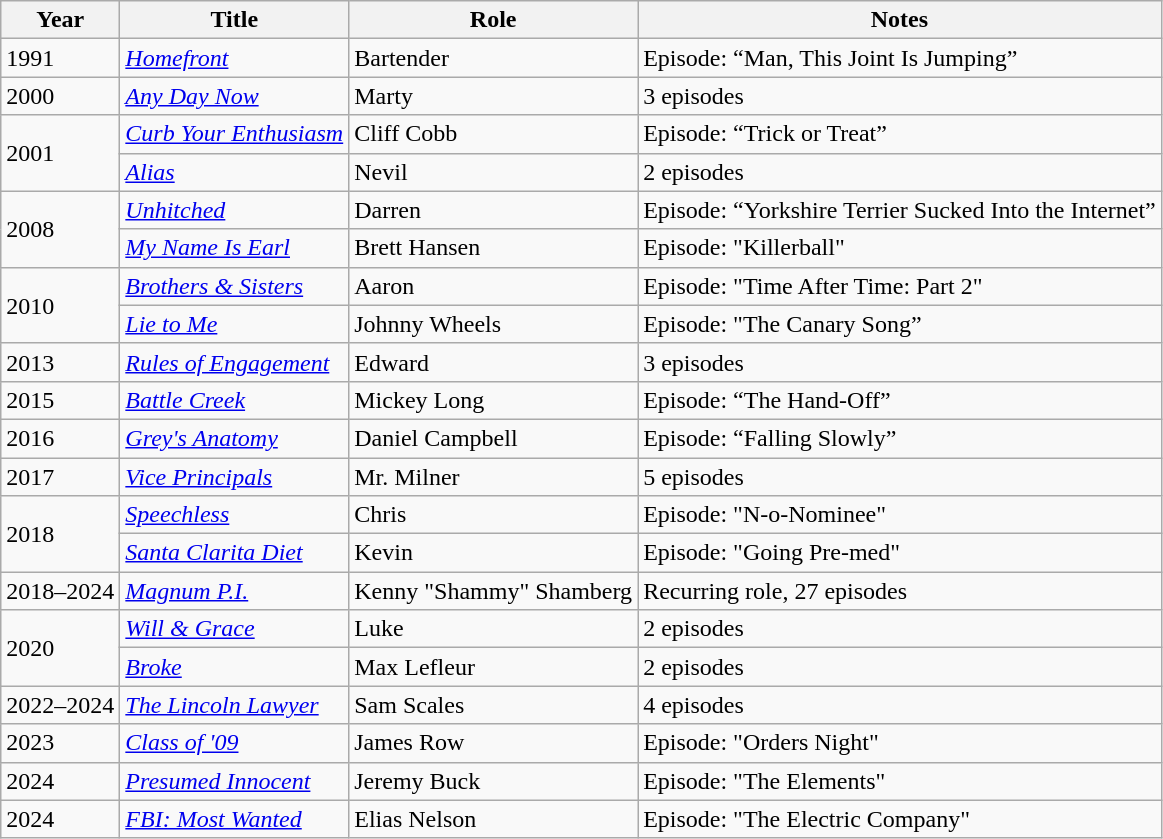<table class="wikitable sortable">
<tr>
<th>Year</th>
<th>Title</th>
<th>Role</th>
<th class="unsortable">Notes</th>
</tr>
<tr>
<td>1991</td>
<td><em><a href='#'>Homefront</a></em></td>
<td>Bartender</td>
<td>Episode: “Man, This Joint Is Jumping”</td>
</tr>
<tr>
<td>2000</td>
<td><em><a href='#'>Any Day Now</a></em></td>
<td>Marty</td>
<td>3 episodes</td>
</tr>
<tr>
<td rowspan="2">2001</td>
<td><em><a href='#'>Curb Your Enthusiasm</a></em></td>
<td>Cliff Cobb</td>
<td>Episode: “Trick or Treat”</td>
</tr>
<tr>
<td><em><a href='#'>Alias</a></em></td>
<td>Nevil</td>
<td>2 episodes</td>
</tr>
<tr>
<td rowspan="2">2008</td>
<td><em><a href='#'>Unhitched</a></em></td>
<td>Darren</td>
<td>Episode: “Yorkshire Terrier Sucked Into the Internet”</td>
</tr>
<tr>
<td><em><a href='#'>My Name Is Earl</a></em></td>
<td>Brett Hansen</td>
<td>Episode: "Killerball"</td>
</tr>
<tr>
<td rowspan="2">2010</td>
<td><em><a href='#'>Brothers & Sisters</a></em></td>
<td>Aaron</td>
<td>Episode: "Time After Time: Part 2"</td>
</tr>
<tr>
<td><em><a href='#'>Lie to Me</a></em></td>
<td>Johnny Wheels</td>
<td>Episode: "The Canary Song”</td>
</tr>
<tr>
<td>2013</td>
<td><em><a href='#'>Rules of Engagement</a></em></td>
<td>Edward</td>
<td>3 episodes</td>
</tr>
<tr>
<td>2015</td>
<td><em><a href='#'>Battle Creek</a></em></td>
<td>Mickey Long</td>
<td>Episode: “The Hand-Off”</td>
</tr>
<tr>
<td>2016</td>
<td><em><a href='#'>Grey's Anatomy</a></em></td>
<td>Daniel Campbell</td>
<td>Episode: “Falling Slowly”</td>
</tr>
<tr>
<td>2017</td>
<td><em><a href='#'>Vice Principals</a></em></td>
<td>Mr. Milner</td>
<td>5 episodes</td>
</tr>
<tr>
<td rowspan="2">2018</td>
<td><em><a href='#'>Speechless</a></em></td>
<td>Chris</td>
<td>Episode: "N-o-Nominee"</td>
</tr>
<tr>
<td><em><a href='#'>Santa Clarita Diet</a></em></td>
<td>Kevin</td>
<td>Episode: "Going Pre-med"</td>
</tr>
<tr>
<td>2018–2024</td>
<td><em><a href='#'>Magnum P.I.</a></em></td>
<td>Kenny "Shammy" Shamberg</td>
<td>Recurring role, 27 episodes</td>
</tr>
<tr>
<td rowspan="2">2020</td>
<td><em><a href='#'>Will & Grace</a></em></td>
<td>Luke</td>
<td>2 episodes</td>
</tr>
<tr>
<td><em><a href='#'>Broke</a></em></td>
<td>Max Lefleur</td>
<td>2 episodes</td>
</tr>
<tr>
<td>2022–2024</td>
<td><em><a href='#'>The Lincoln Lawyer</a></em></td>
<td>Sam Scales</td>
<td>4 episodes</td>
</tr>
<tr>
<td>2023</td>
<td><em><a href='#'>Class of '09</a></em></td>
<td>James Row</td>
<td>Episode: "Orders Night"</td>
</tr>
<tr>
<td>2024</td>
<td><em><a href='#'>Presumed Innocent</a></em></td>
<td>Jeremy Buck</td>
<td>Episode: "The Elements"</td>
</tr>
<tr>
<td>2024</td>
<td><em><a href='#'>FBI: Most Wanted</a></em></td>
<td>Elias Nelson</td>
<td>Episode: "The Electric Company"</td>
</tr>
</table>
